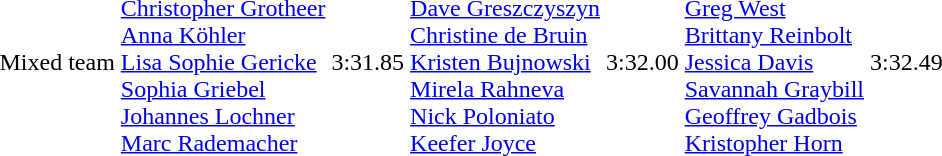<table>
<tr>
<td>Mixed team<br></td>
<td><br><a href='#'>Christopher Grotheer</a><br><a href='#'>Anna Köhler</a><br><a href='#'>Lisa Sophie Gericke</a><br><a href='#'>Sophia Griebel</a><br><a href='#'>Johannes Lochner</a><br><a href='#'>Marc Rademacher</a></td>
<td>3:31.85</td>
<td><br><a href='#'>Dave Greszczyszyn</a><br><a href='#'>Christine de Bruin</a><br><a href='#'>Kristen Bujnowski</a><br><a href='#'>Mirela Rahneva</a><br><a href='#'>Nick Poloniato</a><br><a href='#'>Keefer Joyce</a></td>
<td>3:32.00</td>
<td><br><a href='#'>Greg West</a><br><a href='#'>Brittany Reinbolt</a><br><a href='#'>Jessica Davis</a><br><a href='#'>Savannah Graybill</a><br><a href='#'>Geoffrey Gadbois</a><br><a href='#'>Kristopher Horn</a></td>
<td>3:32.49</td>
</tr>
</table>
